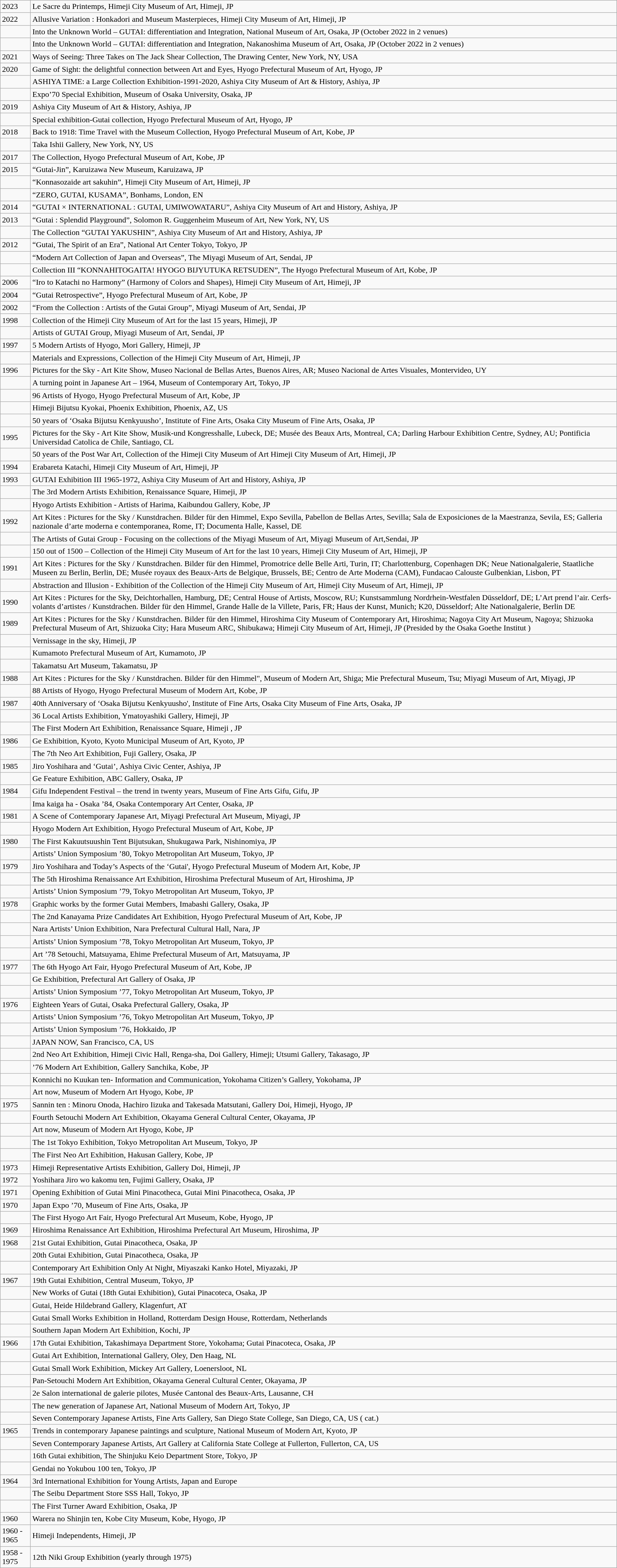<table class="wikitable">
<tr>
<td>2023</td>
<td>Le Sacre du Printemps, Himeji City Museum of Art, Himeji, JP</td>
</tr>
<tr>
<td>2022</td>
<td>Allusive Variation : Honkadori and Museum Masterpieces, Himeji City Museum of Art, Himeji, JP</td>
</tr>
<tr>
<td></td>
<td>Into the Unknown World – GUTAI: differentiation and Integration, National Museum of Art, Osaka, JP (October 2022 in 2 venues)</td>
</tr>
<tr>
<td></td>
<td>Into the Unknown World – GUTAI: differentiation and Integration, Nakanoshima Museum of Art, Osaka, JP (October 2022 in 2 venues)</td>
</tr>
<tr>
<td>2021</td>
<td>Ways of Seeing: Three Takes on The Jack Shear Collection, The Drawing Center, New York, NY, USA</td>
</tr>
<tr>
<td>2020</td>
<td>Game of Sight: the delightful connection between Art and Eyes, Hyogo Prefectural Museum of Art, Hyogo, JP</td>
</tr>
<tr>
<td></td>
<td>ASHIYA TIME: a Large Collection Exhibition-1991-2020, Ashiya City Museum of Art & History, Ashiya, JP</td>
</tr>
<tr>
<td></td>
<td>Expo’70 Special Exhibition, Museum of Osaka University, Osaka, JP</td>
</tr>
<tr>
<td>2019</td>
<td>Ashiya City Museum of Art & History, Ashiya, JP</td>
</tr>
<tr>
<td></td>
<td>Special exhibition-Gutai collection, Hyogo Prefectural Museum of Art, Hyogo, JP</td>
</tr>
<tr>
<td>2018</td>
<td>Back to 1918: Time Travel with the Museum Collection, Hyogo Prefectural Museum of Art, Kobe, JP</td>
</tr>
<tr>
<td></td>
<td>Taka Ishii Gallery, New York, NY, US</td>
</tr>
<tr>
<td>2017</td>
<td>The Collection, Hyogo Prefectural Museum of Art, Kobe, JP</td>
</tr>
<tr>
<td>2015</td>
<td>“Gutai-Jin”, Karuizawa New Museum, Karuizawa, JP</td>
</tr>
<tr>
<td></td>
<td>“Konnasozaide art sakuhin”, Himeji City Museum of Art, Himeji, JP</td>
</tr>
<tr>
<td></td>
<td>“ZERO, GUTAI, KUSAMA”, Bonhams, London, EN</td>
</tr>
<tr>
<td>2014</td>
<td>“GUTAI × INTERNATIONAL : GUTAI, UMIWOWATARU”, Ashiya City Museum of Art and History, Ashiya, JP</td>
</tr>
<tr>
<td>2013</td>
<td>“Gutai : Splendid Playground”, Solomon R. Guggenheim Museum of Art, New York, NY, US</td>
</tr>
<tr>
<td></td>
<td>The Collection “GUTAI YAKUSHIN”, Ashiya City Museum of Art and History, Ashiya, JP</td>
</tr>
<tr>
<td>2012</td>
<td>“Gutai, The Spirit of an Era”, National Art Center Tokyo, Tokyo, JP</td>
</tr>
<tr>
<td></td>
<td>“Modern Art Collection of Japan and Overseas”, The Miyagi Museum of Art, Sendai, JP</td>
</tr>
<tr>
<td></td>
<td>Collection III “KONNAHITOGAITA! HYOGO BIJYUTUKA RETSUDEN”, The Hyogo Prefectural Museum of Art, Kobe, JP</td>
</tr>
<tr>
<td>2006</td>
<td>“Iro to Katachi no Harmony” (Harmony of Colors and Shapes), Himeji City Museum of Art, Himeji, JP</td>
</tr>
<tr>
<td>2004</td>
<td>“Gutai Retrospective”, Hyogo Prefectural Museum of Art, Kobe, JP</td>
</tr>
<tr>
<td>2002</td>
<td>“From the Collection : Artists of the Gutai Group”, Miyagi Museum of Art, Sendai, JP</td>
</tr>
<tr>
<td>1998</td>
<td>Collection of the Himeji City Museum of Art for the last 15 years, Himeji, JP</td>
</tr>
<tr>
<td></td>
<td>Artists of GUTAI Group, Miyagi Museum of Art, Sendai, JP</td>
</tr>
<tr>
<td>1997</td>
<td>5 Modern Artists of Hyogo, Mori Gallery, Himeji, JP</td>
</tr>
<tr>
<td></td>
<td>Materials and Expressions, Collection of the Himeji City Museum of Art, Himeji, JP</td>
</tr>
<tr>
<td>1996</td>
<td>Pictures for the Sky - Art Kite Show, Museo Nacional de Bellas Artes, Buenos Aires, AR; Museo Nacional de Artes Visuales, Montervideo, UY</td>
</tr>
<tr>
<td></td>
<td>A turning point in Japanese Art – 1964, Museum of Contemporary Art, Tokyo, JP</td>
</tr>
<tr>
<td></td>
<td>96 Artists of Hyogo, Hyogo Prefectural Museum of Art, Kobe, JP</td>
</tr>
<tr>
<td></td>
<td>Himeji Bijutsu Kyokai, Phoenix Exhibition, Phoenix, AZ, US</td>
</tr>
<tr>
<td></td>
<td>50 years of ‘Osaka Bijutsu Kenkyuusho’, Institute of Fine Arts, Osaka City Museum of Fine Arts, Osaka, JP</td>
</tr>
<tr>
<td>1995</td>
<td>Pictures for the Sky - Art Kite Show, Musik-und Kongresshalle, Lubeck, DE; Musée des Beaux Arts, Montreal, CA; Darling Harbour Exhibition Centre, Sydney, AU; Pontificia Universidad Catolica de Chile, Santiago, CL</td>
</tr>
<tr>
<td></td>
<td>50 years of the Post War Art, Collection of the Himeji City Museum of Art Himeji City Museum of Art, Himeji, JP</td>
</tr>
<tr>
<td>1994</td>
<td>Erabareta Katachi, Himeji City Museum of Art, Himeji, JP</td>
</tr>
<tr>
<td>1993</td>
<td>GUTAI Exhibition III 1965-1972, Ashiya City Museum of Art and History, Ashiya, JP</td>
</tr>
<tr>
<td></td>
<td>The 3rd Modern Artists Exhibition, Renaissance Square, Himeji, JP</td>
</tr>
<tr>
<td></td>
<td>Hyogo Artists Exhibition - Artists of Harima, Kaibundou Gallery, Kobe, JP</td>
</tr>
<tr>
<td>1992</td>
<td>Art Kites : Pictures for the Sky / Kunstdrachen. Bilder für den Himmel, Expo Sevilla, Pabellon de Bellas Artes, Sevilla; Sala de Exposiciones de la Maestranza, Sevila, ES; Galleria nazionale d’arte moderna e contemporanea, Rome, IT; Documenta Halle, Kassel, DE</td>
</tr>
<tr>
<td></td>
<td>The Artists of Gutai Group - Focusing on the collections of the Miyagi Museum of Art, Miyagi Museum of Art,Sendai, JP</td>
</tr>
<tr>
<td></td>
<td>150 out of 1500 – Collection of the Himeji City Museum of Art for the last 10 years, Himeji City Museum of Art, Himeji, JP</td>
</tr>
<tr>
<td>1991</td>
<td>Art Kites : Pictures for the Sky / Kunstdrachen. Bilder für den Himmel, Promotrice delle Belle Arti, Turin, IT; Charlottenburg, Copenhagen DK; Neue Nationalgalerie, Staatliche Museen zu Berlin, Berlin, DE; Musée royaux des Beaux-Arts de Belgique, Brussels, BE; Centro de Arte Moderna (CAM), Fundacao Calouste Gulbenkian, Lisbon, PT</td>
</tr>
<tr>
<td></td>
<td>Abstraction and Illusion - Exhibition of the Collection of the Himeji City Museum of Art, Himeji City Museum of Art, Himeji, JP</td>
</tr>
<tr>
<td>1990</td>
<td>Art Kites : Pictures for the Sky, Deichtorhallen, Hamburg, DE; Central House of Artists, Moscow, RU; Kunstsammlung Nordrhein-Westfalen Düsseldorf, DE; L’Art prend l’air. Cerfs-volants d’artistes / Kunstdrachen. Bilder für den Himmel, Grande Halle de la Villete, Paris, FR; Haus der Kunst, Munich; K20, Düsseldorf; Alte Nationalgalerie, Berlin DE</td>
</tr>
<tr>
<td>1989</td>
<td>Art Kites : Pictures for the Sky / Kunstdrachen. Bilder für den Himmel, Hiroshima City Museum of Contemporary Art, Hiroshima; Nagoya City Art Museum, Nagoya; Shizuoka Prefectural Museum of Art, Shizuoka City; Hara Museum ARC, Shibukawa; Himeji City Museum of Art, Himeji, JP (Presided by the Osaka Goethe Institut )</td>
</tr>
<tr>
<td></td>
<td>Vernissage in the sky, Himeji, JP</td>
</tr>
<tr>
<td></td>
<td>Kumamoto Prefectural Museum of Art, Kumamoto, JP</td>
</tr>
<tr>
<td></td>
<td>Takamatsu Art Museum, Takamatsu, JP</td>
</tr>
<tr>
<td>1988</td>
<td>Art Kites : Pictures for the Sky / Kunstdrachen. Bilder für den Himmel", Museum of Modern Art, Shiga; Mie Prefectural Museum, Tsu; Miyagi Museum of Art, Miyagi, JP</td>
</tr>
<tr>
<td></td>
<td>88 Artists of Hyogo, Hyogo Prefectural Museum of Modern Art, Kobe, JP</td>
</tr>
<tr>
<td>1987</td>
<td>40th Anniversary of ‘Osaka Bijutsu Kenkyuusho', Institute of Fine Arts, Osaka City Museum of Fine Arts, Osaka, JP</td>
</tr>
<tr>
<td></td>
<td>36 Local Artists Exhibition, Ymatoyashiki Gallery, Himeji, JP</td>
</tr>
<tr>
<td></td>
<td>The First Modern Art Exhibition, Renaissance Square, Himeji , JP</td>
</tr>
<tr>
<td>1986</td>
<td>Ge Exhibition, Kyoto, Kyoto Municipal Museum of Art, Kyoto, JP</td>
</tr>
<tr>
<td></td>
<td>The 7th Neo Art Exhibition, Fuji Gallery, Osaka, JP</td>
</tr>
<tr>
<td>1985</td>
<td>Jiro Yoshihara and ‘Gutai’, Ashiya Civic Center, Ashiya, JP</td>
</tr>
<tr>
<td></td>
<td>Ge Feature Exhibition, ABC Gallery, Osaka, JP</td>
</tr>
<tr>
<td>1984</td>
<td>Gifu Independent Festival – the trend in twenty years, Museum of Fine Arts Gifu, Gifu, JP</td>
</tr>
<tr>
<td></td>
<td>Ima kaiga ha - Osaka ’84, Osaka Contemporary Art Center, Osaka, JP</td>
</tr>
<tr>
<td>1981</td>
<td>A Scene of Contemporary Japanese Art, Miyagi Prefectural Art Museum, Miyagi, JP</td>
</tr>
<tr>
<td></td>
<td>Hyogo Modern Art Exhibition, Hyogo Prefectural Museum of Art, Kobe, JP</td>
</tr>
<tr>
<td>1980</td>
<td>The First Kakuutsuushin Tent Bijutsukan, Shukugawa Park, Nishinomiya, JP</td>
</tr>
<tr>
<td></td>
<td>Artists’ Union Symposium ’80, Tokyo Metropolitan Art Museum, Tokyo, JP</td>
</tr>
<tr>
<td>1979</td>
<td>Jiro Yoshihara and Today’s Aspects of the ‘Gutai', Hyogo Prefectural Museum of Modern Art, Kobe, JP</td>
</tr>
<tr>
<td></td>
<td>The 5th Hiroshima Renaissance Art Exhibition, Hiroshima Prefectural Museum of Art, Hiroshima, JP</td>
</tr>
<tr>
<td></td>
<td>Artists’ Union Symposium ’79, Tokyo Metropolitan Art Museum, Tokyo, JP</td>
</tr>
<tr>
<td>1978</td>
<td>Graphic works by the former Gutai Members, Imabashi Gallery, Osaka, JP</td>
</tr>
<tr>
<td></td>
<td>The 2nd Kanayama Prize Candidates Art Exhibition, Hyogo Prefectural Museum of Art, Kobe, JP</td>
</tr>
<tr>
<td></td>
<td>Nara Artists’ Union Exhibition, Nara Prefectural Cultural Hall, Nara, JP</td>
</tr>
<tr>
<td></td>
<td>Artists’ Union Symposium ’78, Tokyo Metropolitan Art Museum, Tokyo, JP</td>
</tr>
<tr>
<td></td>
<td>Art ’78 Setouchi, Matsuyama, Ehime Prefectural Museum of Art, Matsuyama, JP</td>
</tr>
<tr>
<td>1977</td>
<td>The 6th Hyogo Art Fair, Hyogo Prefectural Museum of Art, Kobe, JP</td>
</tr>
<tr>
<td></td>
<td>Ge Exhibition, Prefectural Art Gallery of Osaka, JP</td>
</tr>
<tr>
<td></td>
<td>Artists’ Union Symposium ’77, Tokyo Metropolitan Art Museum, Tokyo, JP</td>
</tr>
<tr>
<td>1976</td>
<td>Eighteen Years of Gutai, Osaka Prefectural Gallery, Osaka, JP</td>
</tr>
<tr>
<td></td>
<td>Artists’ Union Symposium ’76, Tokyo Metropolitan Art Museum, Tokyo, JP</td>
</tr>
<tr>
<td></td>
<td>Artists’ Union Symposium ’76, Hokkaido, JP</td>
</tr>
<tr>
<td></td>
<td>JAPAN NOW, San Francisco, CA, US</td>
</tr>
<tr>
<td></td>
<td>2nd Neo Art Exhibition, Himeji Civic Hall, Renga-sha, Doi Gallery, Himeji; Utsumi Gallery, Takasago, JP</td>
</tr>
<tr>
<td></td>
<td>’76 Modern Art Exhibition, Gallery Sanchika, Kobe, JP</td>
</tr>
<tr>
<td></td>
<td>Konnichi no Kuukan ten- Information and Communication, Yokohama Citizen’s Gallery, Yokohama, JP</td>
</tr>
<tr>
<td></td>
<td>Art now, Museum of Modern Art Hyogo, Kobe, JP</td>
</tr>
<tr>
<td>1975</td>
<td>Sannin ten : Minoru Onoda, Hachiro Iizuka and Takesada Matsutani, Gallery Doi, Himeji, Hyogo, JP</td>
</tr>
<tr>
<td></td>
<td>Fourth Setouchi Modern Art Exhibition, Okayama General Cultural Center, Okayama, JP</td>
</tr>
<tr>
<td></td>
<td>Art now, Museum of Modern Art Hyogo, Kobe, JP</td>
</tr>
<tr>
<td></td>
<td>The 1st Tokyo Exhibition, Tokyo Metropolitan Art Museum, Tokyo, JP</td>
</tr>
<tr>
<td></td>
<td>The First Neo Art Exhibition, Hakusan Gallery, Kobe, JP</td>
</tr>
<tr>
<td>1973</td>
<td>Himeji Representative Artists Exhibition, Gallery Doi, Himeji, JP</td>
</tr>
<tr>
<td>1972</td>
<td>Yoshihara Jiro wo kakomu ten, Fujimi Gallery, Osaka, JP</td>
</tr>
<tr>
<td>1971</td>
<td>Opening Exhibition of Gutai Mini Pinacotheca, Gutai Mini Pinacotheca, Osaka, JP</td>
</tr>
<tr>
<td>1970</td>
<td>Japan Expo ’70, Museum of Fine Arts, Osaka, JP</td>
</tr>
<tr>
<td></td>
<td>The First Hyogo Art Fair, Hyogo Prefectural Art Museum, Kobe, Hyogo, JP</td>
</tr>
<tr>
<td>1969</td>
<td>Hiroshima Renaissance Art Exhibition, Hiroshima Prefectural Art Museum, Hiroshima, JP</td>
</tr>
<tr>
<td>1968</td>
<td>21st Gutai Exhibition, Gutai Pinacotheca, Osaka, JP</td>
</tr>
<tr>
<td></td>
<td>20th Gutai Exhibition, Gutai Pinacotheca, Osaka, JP</td>
</tr>
<tr>
<td></td>
<td>Contemporary Art Exhibition Only At Night, Miyaszaki Kanko Hotel, Miyazaki, JP</td>
</tr>
<tr>
<td>1967</td>
<td>19th Gutai Exhibition, Central Museum, Tokyo, JP</td>
</tr>
<tr>
<td></td>
<td>New Works of Gutai (18th Gutai Exhibition), Gutai Pinacoteca, Osaka, JP</td>
</tr>
<tr>
<td></td>
<td>Gutai, Heide Hildebrand Gallery, Klagenfurt, AT</td>
</tr>
<tr>
<td></td>
<td>Gutai Small Works Exhibition in Holland, Rotterdam Design House, Rotterdam, Netherlands</td>
</tr>
<tr>
<td></td>
<td>Southern Japan Modern Art Exhibition, Kochi, JP</td>
</tr>
<tr>
<td>1966</td>
<td>17th Gutai Exhibition, Takashimaya Department Store, Yokohama; Gutai Pinacoteca, Osaka, JP</td>
</tr>
<tr>
<td></td>
<td>Gutai Art Exhibition, International Gallery, Oley, Den Haag, NL</td>
</tr>
<tr>
<td></td>
<td>Gutai Small Work Exhibition, Mickey Art Gallery, Loenersloot, NL</td>
</tr>
<tr>
<td></td>
<td>Pan-Setouchi Modern Art Exhibition, Okayama General Cultural Center, Okayama, JP</td>
</tr>
<tr>
<td></td>
<td>2e Salon international de galerie pilotes, Musée Cantonal des Beaux-Arts, Lausanne, CH</td>
</tr>
<tr>
<td></td>
<td>The new generation of Japanese Art, National Museum of Modern Art, Tokyo, JP</td>
</tr>
<tr>
<td></td>
<td>Seven Contemporary Japanese Artists, Fine Arts Gallery, San Diego State College, San Diego, CA, US ( cat.)</td>
</tr>
<tr>
<td>1965</td>
<td>Trends in contemporary Japanese paintings and sculpture, National Museum of Modern Art, Kyoto, JP</td>
</tr>
<tr>
<td></td>
<td>Seven Contemporary Japanese Artists, Art Gallery at California State College at Fullerton, Fullerton, CA, US</td>
</tr>
<tr>
<td></td>
<td>16th Gutai exhibition, The Shinjuku Keio Department Store, Tokyo, JP</td>
</tr>
<tr>
<td></td>
<td>Gendai no Yokubou 100 ten, Tokyo, JP</td>
</tr>
<tr>
<td>1964</td>
<td>3rd International Exhibition for Young Artists, Japan and Europe</td>
</tr>
<tr>
<td></td>
<td>The Seibu Department Store SSS Hall, Tokyo, JP</td>
</tr>
<tr>
<td></td>
<td>The First Turner Award Exhibition, Osaka, JP</td>
</tr>
<tr>
<td>1960</td>
<td>Warera no Shinjin ten, Kobe City Museum, Kobe, Hyogo, JP</td>
</tr>
<tr>
<td>1960 - 1965</td>
<td>Himeji Independents, Himeji, JP</td>
</tr>
<tr>
<td>1958 - 1975</td>
<td>12th Niki Group Exhibition (yearly through 1975)</td>
</tr>
</table>
